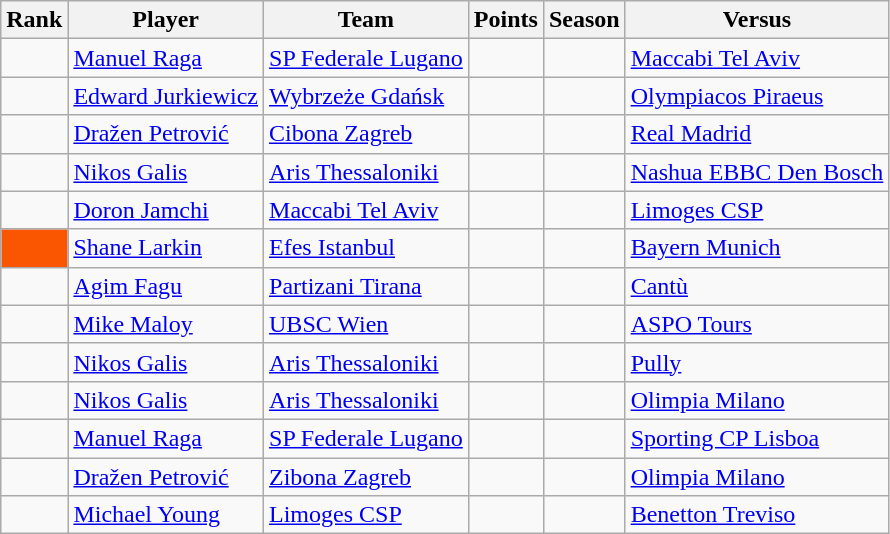<table class="wikitable sortable">
<tr>
<th>Rank</th>
<th>Player</th>
<th>Team</th>
<th>Points</th>
<th>Season</th>
<th>Versus</th>
</tr>
<tr>
<td></td>
<td> <a href='#'>Manuel Raga</a></td>
<td> <a href='#'>SP Federale Lugano</a></td>
<td></td>
<td></td>
<td> <a href='#'>Maccabi Tel Aviv</a></td>
</tr>
<tr>
<td></td>
<td> <a href='#'>Edward Jurkiewicz</a></td>
<td> <a href='#'>Wybrzeże Gdańsk</a></td>
<td></td>
<td></td>
<td> <a href='#'>Olympiacos Piraeus</a></td>
</tr>
<tr>
<td></td>
<td> <a href='#'>Dražen Petrović</a></td>
<td> <a href='#'>Cibona Zagreb</a></td>
<td></td>
<td></td>
<td> <a href='#'>Real Madrid</a></td>
</tr>
<tr>
<td></td>
<td> <a href='#'>Nikos Galis</a></td>
<td> <a href='#'>Aris Thessaloniki</a></td>
<td></td>
<td></td>
<td> <a href='#'>Nashua EBBC Den Bosch</a></td>
</tr>
<tr>
<td></td>
<td> <a href='#'>Doron Jamchi</a></td>
<td> <a href='#'>Maccabi Tel Aviv</a></td>
<td></td>
<td></td>
<td> <a href='#'>Limoges CSP</a></td>
</tr>
<tr>
<td style="background-color:#FA5500"></td>
<td> <a href='#'>Shane Larkin</a></td>
<td> <a href='#'>Efes Istanbul</a></td>
<td></td>
<td></td>
<td> <a href='#'>Bayern Munich</a></td>
</tr>
<tr>
<td></td>
<td> <a href='#'>Agim Fagu</a></td>
<td> <a href='#'>Partizani Tirana</a></td>
<td></td>
<td></td>
<td> <a href='#'>Cantù</a></td>
</tr>
<tr>
<td></td>
<td> <a href='#'>Mike Maloy</a></td>
<td> <a href='#'>UBSC Wien</a></td>
<td></td>
<td></td>
<td> <a href='#'>ASPO Tours</a></td>
</tr>
<tr>
<td></td>
<td> <a href='#'>Nikos Galis</a></td>
<td> <a href='#'>Aris Thessaloniki</a></td>
<td></td>
<td></td>
<td> <a href='#'>Pully</a></td>
</tr>
<tr>
<td></td>
<td> <a href='#'>Nikos Galis</a></td>
<td> <a href='#'>Aris Thessaloniki</a></td>
<td></td>
<td></td>
<td> <a href='#'>Olimpia Milano</a></td>
</tr>
<tr>
<td></td>
<td> <a href='#'>Manuel Raga</a></td>
<td> <a href='#'>SP Federale Lugano</a></td>
<td></td>
<td></td>
<td> <a href='#'>Sporting CP Lisboa</a></td>
</tr>
<tr>
<td></td>
<td> <a href='#'>Dražen Petrović</a></td>
<td> <a href='#'>Zibona Zagreb</a></td>
<td></td>
<td></td>
<td> <a href='#'>Olimpia Milano</a></td>
</tr>
<tr>
<td></td>
<td> <a href='#'>Michael Young</a></td>
<td> <a href='#'>Limoges CSP</a></td>
<td></td>
<td></td>
<td> <a href='#'>Benetton Treviso</a></td>
</tr>
</table>
